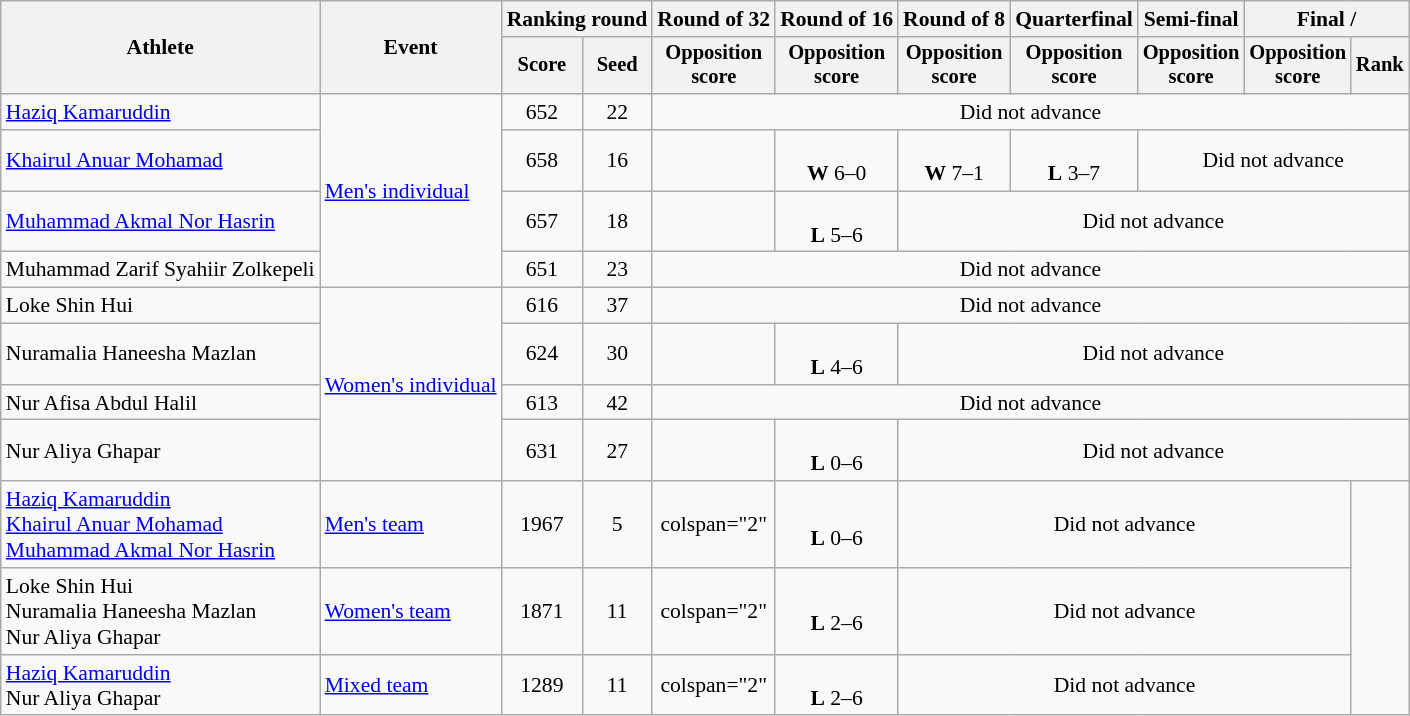<table class="wikitable" style="text-align:center;font-size:90%">
<tr>
<th rowspan="2">Athlete</th>
<th rowspan="2">Event</th>
<th colspan="2">Ranking round</th>
<th>Round of 32</th>
<th>Round of 16</th>
<th>Round of 8</th>
<th>Quarterfinal</th>
<th>Semi-final</th>
<th colspan="2">Final / </th>
</tr>
<tr style="font-size:95%">
<th>Score</th>
<th>Seed</th>
<th>Opposition<br>score</th>
<th>Opposition<br>score</th>
<th>Opposition<br>score</th>
<th>Opposition<br>score</th>
<th>Opposition<br>score</th>
<th>Opposition<br>score</th>
<th>Rank</th>
</tr>
<tr>
<td align="left"><a href='#'>Haziq Kamaruddin</a></td>
<td align="left" rowspan="4"><a href='#'>Men's individual</a></td>
<td>652</td>
<td>22</td>
<td colspan="7">Did not advance</td>
</tr>
<tr>
<td align=left><a href='#'>Khairul Anuar Mohamad</a></td>
<td>658</td>
<td>16 <strong></strong></td>
<td></td>
<td><br><strong>W</strong> 6–0</td>
<td><br><strong>W</strong> 7–1</td>
<td><br><strong>L</strong> 3–7</td>
<td colspan=3>Did not advance</td>
</tr>
<tr>
<td align="left"><a href='#'>Muhammad Akmal Nor Hasrin</a></td>
<td>657</td>
<td>18 <strong></strong></td>
<td></td>
<td><br><strong>L</strong> 5–6</td>
<td colspan="5">Did not advance</td>
</tr>
<tr>
<td align="left">Muhammad Zarif Syahiir Zolkepeli</td>
<td>651</td>
<td>23</td>
<td colspan="7">Did not advance</td>
</tr>
<tr>
<td align="left">Loke Shin Hui</td>
<td align="left" rowspan="4"><a href='#'>Women's individual</a></td>
<td>616</td>
<td>37</td>
<td colspan="7">Did not advance</td>
</tr>
<tr>
<td align="left">Nuramalia Haneesha Mazlan</td>
<td>624</td>
<td>30 <strong></strong></td>
<td></td>
<td><br><strong>L</strong> 4–6</td>
<td colspan="5">Did not advance</td>
</tr>
<tr>
<td align="left">Nur Afisa Abdul Halil</td>
<td>613</td>
<td>42</td>
<td colspan="7">Did not advance</td>
</tr>
<tr>
<td align="left">Nur Aliya Ghapar</td>
<td>631</td>
<td>27 <strong></strong></td>
<td></td>
<td><br><strong>L</strong> 0–6</td>
<td colspan="5">Did not advance</td>
</tr>
<tr>
<td align="left"><a href='#'>Haziq Kamaruddin</a><br><a href='#'>Khairul Anuar Mohamad</a><br><a href='#'>Muhammad Akmal Nor Hasrin</a></td>
<td align="left"><a href='#'>Men's team</a></td>
<td>1967</td>
<td>5 <strong></strong></td>
<td>colspan="2" </td>
<td><br><strong>L</strong> 0–6</td>
<td colspan="4">Did not advance</td>
</tr>
<tr>
<td align="left">Loke Shin Hui<br>Nuramalia Haneesha Mazlan<br>Nur Aliya Ghapar</td>
<td align="left"><a href='#'>Women's team</a></td>
<td>1871</td>
<td>11 <strong></strong></td>
<td>colspan="2" </td>
<td><br><strong>L</strong> 2–6</td>
<td colspan="4">Did not advance</td>
</tr>
<tr>
<td align="left"><a href='#'>Haziq Kamaruddin</a><br>Nur Aliya Ghapar</td>
<td align="left"><a href='#'>Mixed team</a></td>
<td>1289</td>
<td>11 <strong></strong></td>
<td>colspan="2" </td>
<td><br><strong>L</strong> 2–6</td>
<td colspan="4">Did not advance</td>
</tr>
</table>
